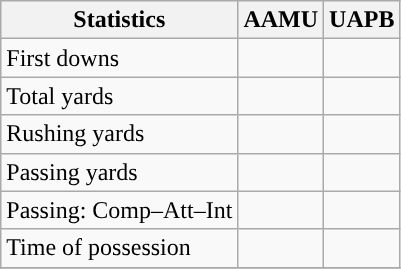<table class="wikitable" style="float: left;">
<tr>
<th>Statistics</th>
<th>AAMU</th>
<th>UAPB</th>
</tr>
<tr>
<td>First downs</td>
<td></td>
<td></td>
</tr>
<tr>
<td>Total yards</td>
<td></td>
<td></td>
</tr>
<tr>
<td>Rushing yards</td>
<td></td>
<td></td>
</tr>
<tr>
<td>Passing yards</td>
<td></td>
<td></td>
</tr>
<tr>
<td>Passing: Comp–Att–Int</td>
<td></td>
<td></td>
</tr>
<tr>
<td>Time of possession</td>
<td></td>
<td></td>
</tr>
<tr>
</tr>
</table>
